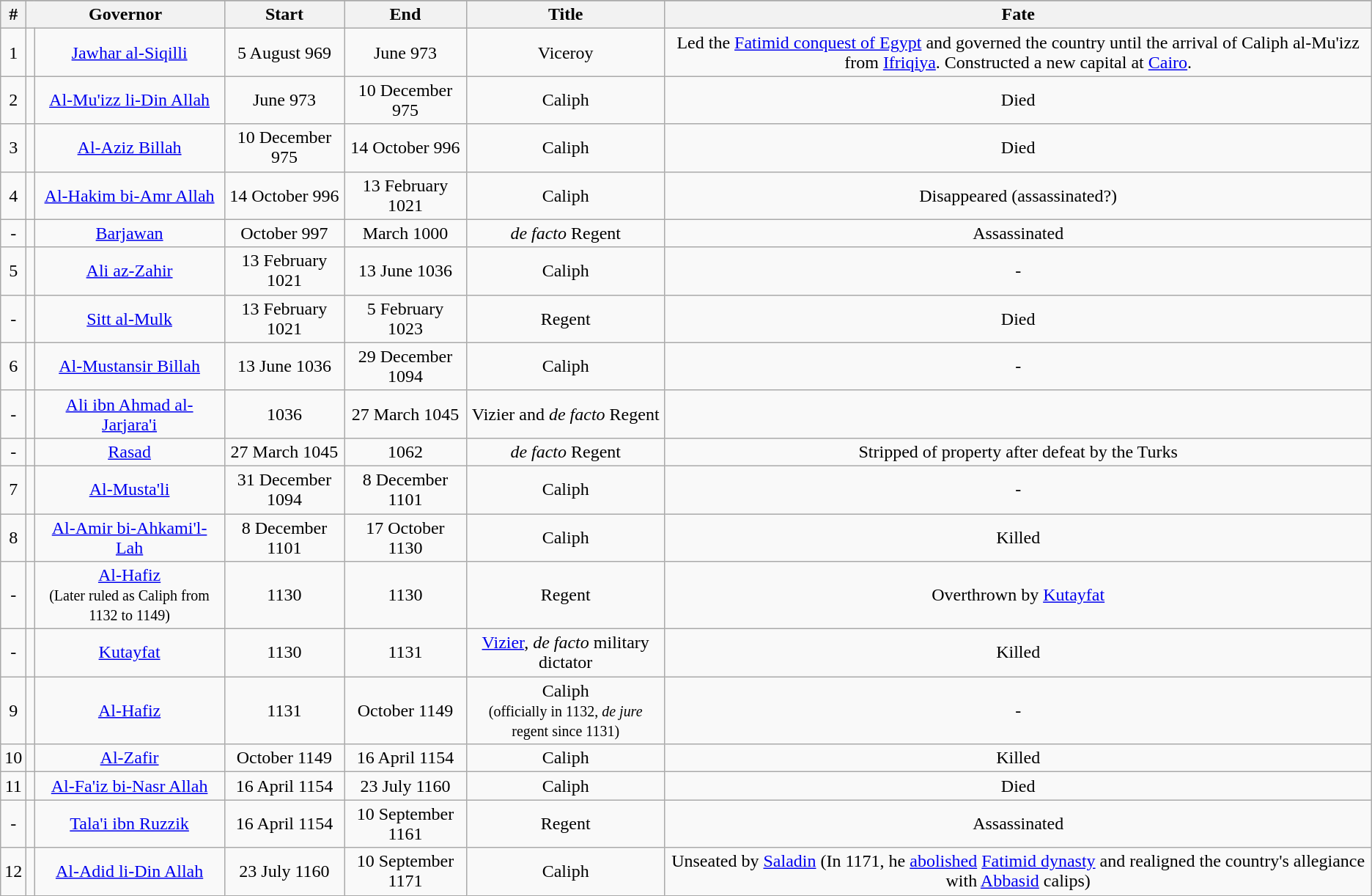<table class="wikitable" style="text-align:center">
<tr style="background:#cccccc">
</tr>
<tr>
<th>#</th>
<th colspan=2>Governor</th>
<th>Start</th>
<th>End</th>
<th>Title</th>
<th>Fate</th>
</tr>
<tr>
<td>1</td>
<td></td>
<td><a href='#'>Jawhar al-Siqilli</a></td>
<td>5 August 969</td>
<td>June 973</td>
<td>Viceroy</td>
<td>Led the <a href='#'>Fatimid conquest of Egypt</a> and governed the country until the arrival of Caliph al-Mu'izz from <a href='#'>Ifriqiya</a>. Constructed a new capital at <a href='#'>Cairo</a>.</td>
</tr>
<tr>
<td>2</td>
<td></td>
<td><a href='#'>Al-Mu'izz li-Din Allah</a></td>
<td>June 973</td>
<td>10 December 975</td>
<td>Caliph</td>
<td>Died</td>
</tr>
<tr>
<td>3</td>
<td></td>
<td><a href='#'>Al-Aziz Billah</a></td>
<td>10 December 975</td>
<td>14 October 996</td>
<td>Caliph</td>
<td>Died</td>
</tr>
<tr>
<td>4</td>
<td></td>
<td><a href='#'>Al-Hakim bi-Amr Allah</a></td>
<td>14 October 996</td>
<td>13 February 1021</td>
<td>Caliph</td>
<td>Disappeared (assassinated?)</td>
</tr>
<tr>
<td>-</td>
<td></td>
<td><a href='#'>Barjawan</a></td>
<td>October 997</td>
<td>March 1000</td>
<td><em>de facto</em> Regent</td>
<td>Assassinated</td>
</tr>
<tr>
<td>5</td>
<td></td>
<td><a href='#'>Ali az-Zahir</a></td>
<td>13 February 1021</td>
<td>13 June 1036</td>
<td>Caliph</td>
<td>-</td>
</tr>
<tr>
<td>-</td>
<td></td>
<td><a href='#'>Sitt al-Mulk</a></td>
<td>13 February 1021</td>
<td>5 February 1023</td>
<td>Regent</td>
<td>Died</td>
</tr>
<tr>
<td>6</td>
<td></td>
<td><a href='#'>Al-Mustansir Billah</a></td>
<td>13 June 1036</td>
<td>29 December 1094</td>
<td>Caliph</td>
<td>-</td>
</tr>
<tr>
<td>-</td>
<td></td>
<td><a href='#'>Ali ibn Ahmad al-Jarjara'i</a></td>
<td>1036</td>
<td>27 March 1045</td>
<td>Vizier and <em>de facto</em> Regent</td>
<td></td>
</tr>
<tr>
<td>-</td>
<td></td>
<td><a href='#'>Rasad</a></td>
<td>27 March 1045</td>
<td>1062</td>
<td><em>de facto</em> Regent</td>
<td>Stripped of property after defeat by the Turks</td>
</tr>
<tr>
<td>7</td>
<td></td>
<td><a href='#'>Al-Musta'li</a></td>
<td>31 December 1094</td>
<td>8 December 1101</td>
<td>Caliph</td>
<td>-</td>
</tr>
<tr>
<td>8</td>
<td></td>
<td><a href='#'>Al-Amir bi-Ahkami'l-Lah</a></td>
<td>8 December 1101</td>
<td>17 October 1130</td>
<td>Caliph</td>
<td>Killed</td>
</tr>
<tr>
<td>-</td>
<td></td>
<td><a href='#'>Al-Hafiz</a><br><small>(Later ruled as Caliph from 1132 to 1149)</small></td>
<td>1130</td>
<td>1130</td>
<td>Regent</td>
<td>Overthrown by <a href='#'>Kutayfat</a></td>
</tr>
<tr>
<td>-</td>
<td></td>
<td><a href='#'>Kutayfat</a></td>
<td>1130</td>
<td>1131</td>
<td><a href='#'>Vizier</a>, <em>de facto</em> military dictator</td>
<td>Killed</td>
</tr>
<tr>
<td>9</td>
<td></td>
<td><a href='#'>Al-Hafiz</a></td>
<td>1131</td>
<td>October 1149</td>
<td>Caliph<br><small>(officially in 1132, <em>de jure</em> regent since 1131)</small></td>
<td>-</td>
</tr>
<tr>
<td>10</td>
<td></td>
<td><a href='#'>Al-Zafir</a></td>
<td>October 1149</td>
<td>16 April 1154</td>
<td>Caliph</td>
<td>Killed</td>
</tr>
<tr>
<td>11</td>
<td></td>
<td><a href='#'>Al-Fa'iz bi-Nasr Allah</a></td>
<td>16 April 1154</td>
<td>23 July 1160</td>
<td>Caliph</td>
<td>Died</td>
</tr>
<tr>
<td>-</td>
<td></td>
<td><a href='#'>Tala'i ibn Ruzzik</a></td>
<td>16 April 1154</td>
<td>10 September 1161</td>
<td>Regent</td>
<td>Assassinated</td>
</tr>
<tr>
<td>12</td>
<td></td>
<td><a href='#'>Al-Adid li-Din Allah</a></td>
<td>23 July 1160</td>
<td>10 September 1171</td>
<td>Caliph</td>
<td>Unseated by <a href='#'>Saladin</a> (In 1171, he <a href='#'>abolished</a> <a href='#'>Fatimid dynasty</a> and realigned the country's allegiance with <a href='#'>Abbasid</a> calips)</td>
</tr>
</table>
